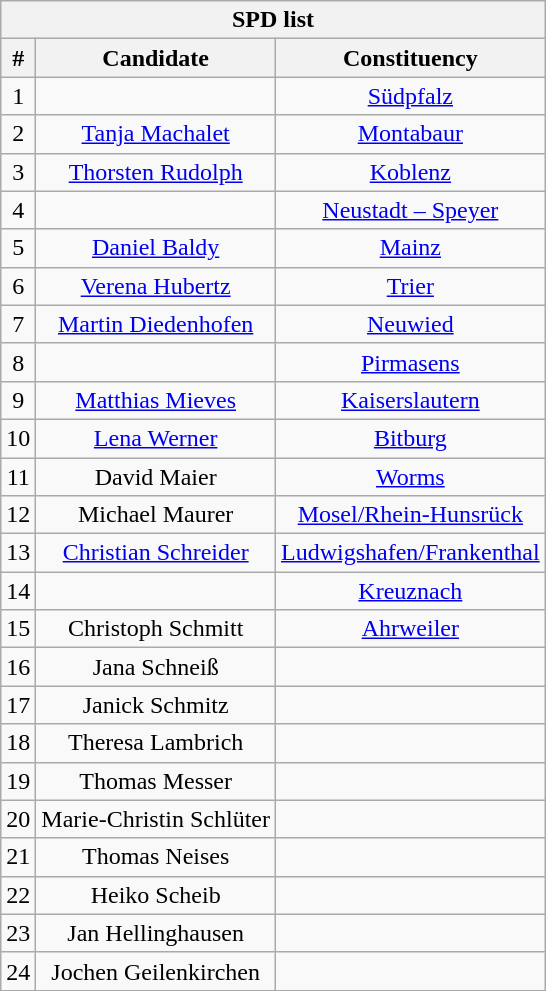<table class="wikitable mw-collapsible mw-collapsed" style="text-align:center">
<tr>
<th colspan=3>SPD list</th>
</tr>
<tr>
<th>#</th>
<th>Candidate</th>
<th>Constituency</th>
</tr>
<tr>
<td>1</td>
<td></td>
<td><a href='#'>Südpfalz</a></td>
</tr>
<tr>
<td>2</td>
<td><a href='#'>Tanja Machalet</a></td>
<td><a href='#'>Montabaur</a></td>
</tr>
<tr>
<td>3</td>
<td><a href='#'>Thorsten Rudolph</a></td>
<td><a href='#'>Koblenz</a></td>
</tr>
<tr>
<td>4</td>
<td></td>
<td><a href='#'>Neustadt – Speyer</a></td>
</tr>
<tr>
<td>5</td>
<td><a href='#'>Daniel Baldy</a></td>
<td><a href='#'>Mainz</a></td>
</tr>
<tr>
<td>6</td>
<td><a href='#'>Verena Hubertz</a></td>
<td><a href='#'>Trier</a></td>
</tr>
<tr>
<td>7</td>
<td><a href='#'>Martin Diedenhofen</a></td>
<td><a href='#'>Neuwied</a></td>
</tr>
<tr>
<td>8</td>
<td></td>
<td><a href='#'>Pirmasens</a></td>
</tr>
<tr>
<td>9</td>
<td><a href='#'>Matthias Mieves</a></td>
<td><a href='#'>Kaiserslautern</a></td>
</tr>
<tr>
<td>10</td>
<td><a href='#'>Lena Werner</a></td>
<td><a href='#'>Bitburg</a></td>
</tr>
<tr>
<td>11</td>
<td>David Maier</td>
<td><a href='#'>Worms</a></td>
</tr>
<tr>
<td>12</td>
<td>Michael Maurer</td>
<td><a href='#'>Mosel/Rhein-Hunsrück</a></td>
</tr>
<tr>
<td>13</td>
<td><a href='#'>Christian Schreider</a></td>
<td><a href='#'>Ludwigshafen/Frankenthal</a></td>
</tr>
<tr>
<td>14</td>
<td></td>
<td><a href='#'>Kreuznach</a></td>
</tr>
<tr>
<td>15</td>
<td>Christoph Schmitt</td>
<td><a href='#'>Ahrweiler</a></td>
</tr>
<tr>
<td>16</td>
<td>Jana Schneiß</td>
<td></td>
</tr>
<tr>
<td>17</td>
<td>Janick Schmitz</td>
<td></td>
</tr>
<tr>
<td>18</td>
<td>Theresa Lambrich</td>
<td></td>
</tr>
<tr>
<td>19</td>
<td>Thomas Messer</td>
<td></td>
</tr>
<tr>
<td>20</td>
<td>Marie-Christin Schlüter</td>
<td></td>
</tr>
<tr>
<td>21</td>
<td>Thomas Neises</td>
<td></td>
</tr>
<tr>
<td>22</td>
<td>Heiko Scheib</td>
<td></td>
</tr>
<tr>
<td>23</td>
<td>Jan Hellinghausen</td>
<td></td>
</tr>
<tr>
<td>24</td>
<td>Jochen Geilenkirchen</td>
<td></td>
</tr>
</table>
